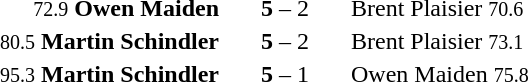<table style="text-align:center">
<tr>
<th width=233></th>
<th width=80></th>
<th width=233></th>
</tr>
<tr>
<td align=right><small>72.9</small> <strong>Owen Maiden</strong> </td>
<td><strong>5</strong> – 2</td>
<td align=left> Brent Plaisier <small>70.6</small></td>
</tr>
<tr>
<td align=right><small>80.5</small> <strong>Martin Schindler</strong> </td>
<td><strong>5</strong> – 2</td>
<td align=left> Brent Plaisier <small>73.1</small></td>
</tr>
<tr>
<td align=right><small>95.3</small> <strong>Martin Schindler</strong>  </td>
<td><strong>5</strong> – 1</td>
<td align=left> Owen Maiden <small>75.8</small></td>
</tr>
</table>
